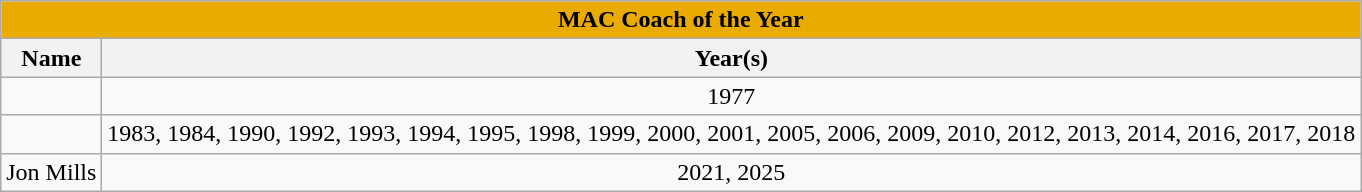<table class="wikitable">
<tr>
<th colspan=2 style="background:#eaab00;">MAC Coach of the Year</th>
</tr>
<tr>
<th>Name</th>
<th>Year(s)</th>
</tr>
<tr>
<td></td>
<td align=center>1977</td>
</tr>
<tr>
<td></td>
<td align=center>1983, 1984, 1990, 1992, 1993, 1994, 1995, 1998, 1999, 2000, 2001, 2005, 2006, 2009, 2010, 2012, 2013, 2014, 2016, 2017, 2018</td>
</tr>
<tr>
<td>Jon Mills</td>
<td align=center>2021, 2025</td>
</tr>
</table>
